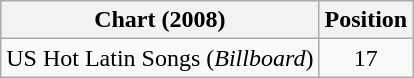<table class="wikitable">
<tr>
<th>Chart (2008)</th>
<th>Position</th>
</tr>
<tr>
<td>US Hot Latin Songs (<em>Billboard</em>)</td>
<td align="center">17</td>
</tr>
</table>
